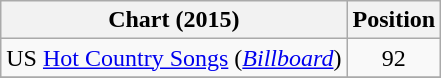<table class="wikitable sortable">
<tr>
<th scope="col">Chart (2015)</th>
<th scope="col">Position</th>
</tr>
<tr>
<td>US <a href='#'>Hot Country Songs</a> (<em><a href='#'>Billboard</a></em>)</td>
<td align="center">92</td>
</tr>
<tr>
</tr>
</table>
